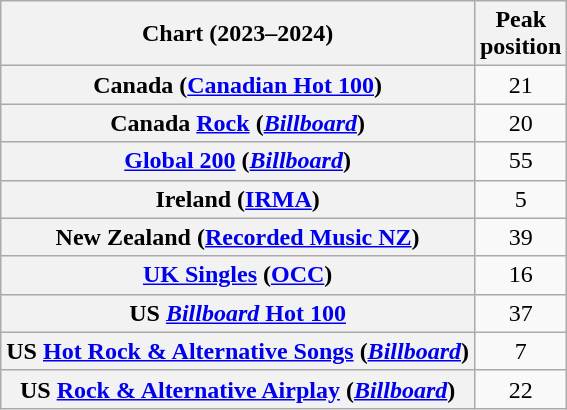<table class="wikitable plainrowheaders sortable" style="text-align:center;">
<tr>
<th>Chart (2023–2024)</th>
<th>Peak<br>position</th>
</tr>
<tr>
<th scope="row">Canada (<a href='#'>Canadian Hot 100</a>)</th>
<td>21</td>
</tr>
<tr>
<th scope="row">Canada <a href='#'>Rock</a> (<em><a href='#'>Billboard</a></em>)</th>
<td>20</td>
</tr>
<tr>
<th scope="row"><a href='#'>Global 200</a> (<em><a href='#'>Billboard</a></em>)</th>
<td>55</td>
</tr>
<tr>
<th scope="row">Ireland (<a href='#'>IRMA</a>)</th>
<td>5</td>
</tr>
<tr>
<th scope="row">New Zealand (<a href='#'>Recorded Music NZ</a>)</th>
<td>39</td>
</tr>
<tr>
<th scope="row"><a href='#'>UK Singles</a> (<a href='#'>OCC</a>)</th>
<td>16</td>
</tr>
<tr>
<th scope="row">US <a href='#'><em>Billboard</em> Hot 100</a></th>
<td>37</td>
</tr>
<tr>
<th scope="row">US <a href='#'>Hot Rock & Alternative Songs</a> (<em><a href='#'>Billboard</a></em>)</th>
<td>7</td>
</tr>
<tr>
<th scope="row">US <a href='#'>Rock & Alternative Airplay</a> (<em><a href='#'>Billboard</a></em>)</th>
<td>22</td>
</tr>
</table>
